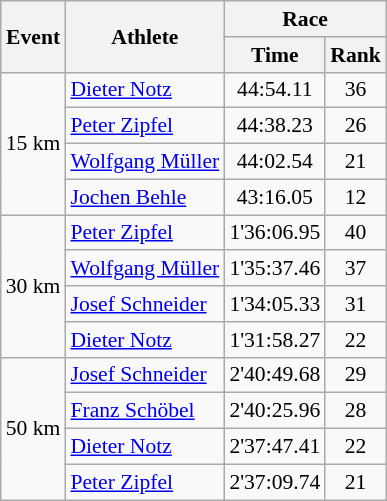<table class="wikitable" border="1" style="font-size:90%">
<tr>
<th rowspan=2>Event</th>
<th rowspan=2>Athlete</th>
<th colspan=2>Race</th>
</tr>
<tr>
<th>Time</th>
<th>Rank</th>
</tr>
<tr>
<td rowspan=4>15 km</td>
<td><a href='#'>Dieter Notz</a></td>
<td align=center>44:54.11</td>
<td align=center>36</td>
</tr>
<tr>
<td><a href='#'>Peter Zipfel</a></td>
<td align=center>44:38.23</td>
<td align=center>26</td>
</tr>
<tr>
<td><a href='#'>Wolfgang Müller</a></td>
<td align=center>44:02.54</td>
<td align=center>21</td>
</tr>
<tr>
<td><a href='#'>Jochen Behle</a></td>
<td align=center>43:16.05</td>
<td align=center>12</td>
</tr>
<tr>
<td rowspan=4>30 km</td>
<td><a href='#'>Peter Zipfel</a></td>
<td align=center>1'36:06.95</td>
<td align=center>40</td>
</tr>
<tr>
<td><a href='#'>Wolfgang Müller</a></td>
<td align=center>1'35:37.46</td>
<td align=center>37</td>
</tr>
<tr>
<td><a href='#'>Josef Schneider</a></td>
<td align=center>1'34:05.33</td>
<td align=center>31</td>
</tr>
<tr>
<td><a href='#'>Dieter Notz</a></td>
<td align=center>1'31:58.27</td>
<td align=center>22</td>
</tr>
<tr>
<td rowspan=4>50 km</td>
<td><a href='#'>Josef Schneider</a></td>
<td align=center>2'40:49.68</td>
<td align=center>29</td>
</tr>
<tr>
<td><a href='#'>Franz Schöbel</a></td>
<td align=center>2'40:25.96</td>
<td align=center>28</td>
</tr>
<tr>
<td><a href='#'>Dieter Notz</a></td>
<td align=center>2'37:47.41</td>
<td align=center>22</td>
</tr>
<tr>
<td><a href='#'>Peter Zipfel</a></td>
<td align=center>2'37:09.74</td>
<td align=center>21</td>
</tr>
</table>
